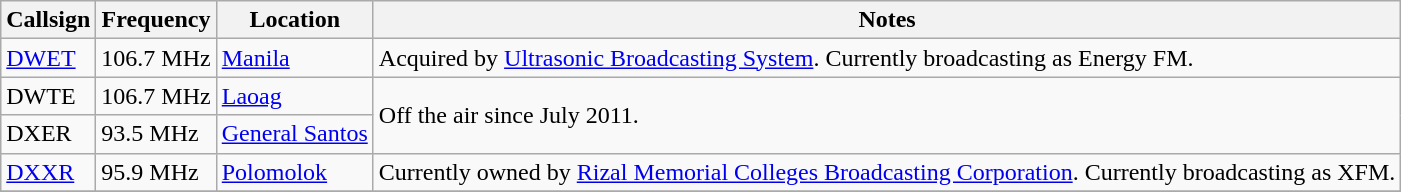<table class="wikitable">
<tr>
<th>Callsign</th>
<th>Frequency</th>
<th>Location</th>
<th>Notes</th>
</tr>
<tr>
<td><a href='#'>DWET</a></td>
<td>106.7 MHz</td>
<td><a href='#'>Manila</a></td>
<td>Acquired by <a href='#'>Ultrasonic Broadcasting System</a>. Currently broadcasting as Energy FM.</td>
</tr>
<tr>
<td>DWTE</td>
<td>106.7 MHz</td>
<td><a href='#'>Laoag</a></td>
<td rowspan="2">Off the air since July 2011.</td>
</tr>
<tr>
<td>DXER</td>
<td>93.5 MHz</td>
<td><a href='#'>General Santos</a></td>
</tr>
<tr>
<td><a href='#'>DXXR</a></td>
<td>95.9 MHz</td>
<td><a href='#'>Polomolok</a></td>
<td>Currently owned by <a href='#'>Rizal Memorial Colleges Broadcasting Corporation</a>. Currently broadcasting as XFM.</td>
</tr>
<tr>
</tr>
</table>
